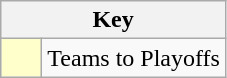<table class="wikitable" style="text-align: center;">
<tr>
<th colspan=2>Key</th>
</tr>
<tr>
<td style="background:#ffffcc; width:20px;"></td>
<td align=left>Teams to Playoffs</td>
</tr>
</table>
